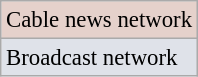<table class="wikitable" style="font-size:95%;">
<tr style="background:#e5d1cb;">
<td>Cable news network</td>
</tr>
<tr style="background:#dfe2e9;">
<td>Broadcast network</td>
</tr>
</table>
